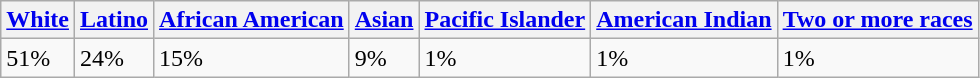<table class="wikitable">
<tr>
<th><a href='#'>White</a></th>
<th><a href='#'>Latino</a></th>
<th><a href='#'>African American</a></th>
<th><a href='#'>Asian</a></th>
<th><a href='#'>Pacific Islander</a></th>
<th><a href='#'>American Indian</a></th>
<th><a href='#'>Two or more races</a></th>
</tr>
<tr>
<td>51%</td>
<td>24%</td>
<td>15%</td>
<td>9%</td>
<td>1%</td>
<td>1%</td>
<td>1%</td>
</tr>
</table>
